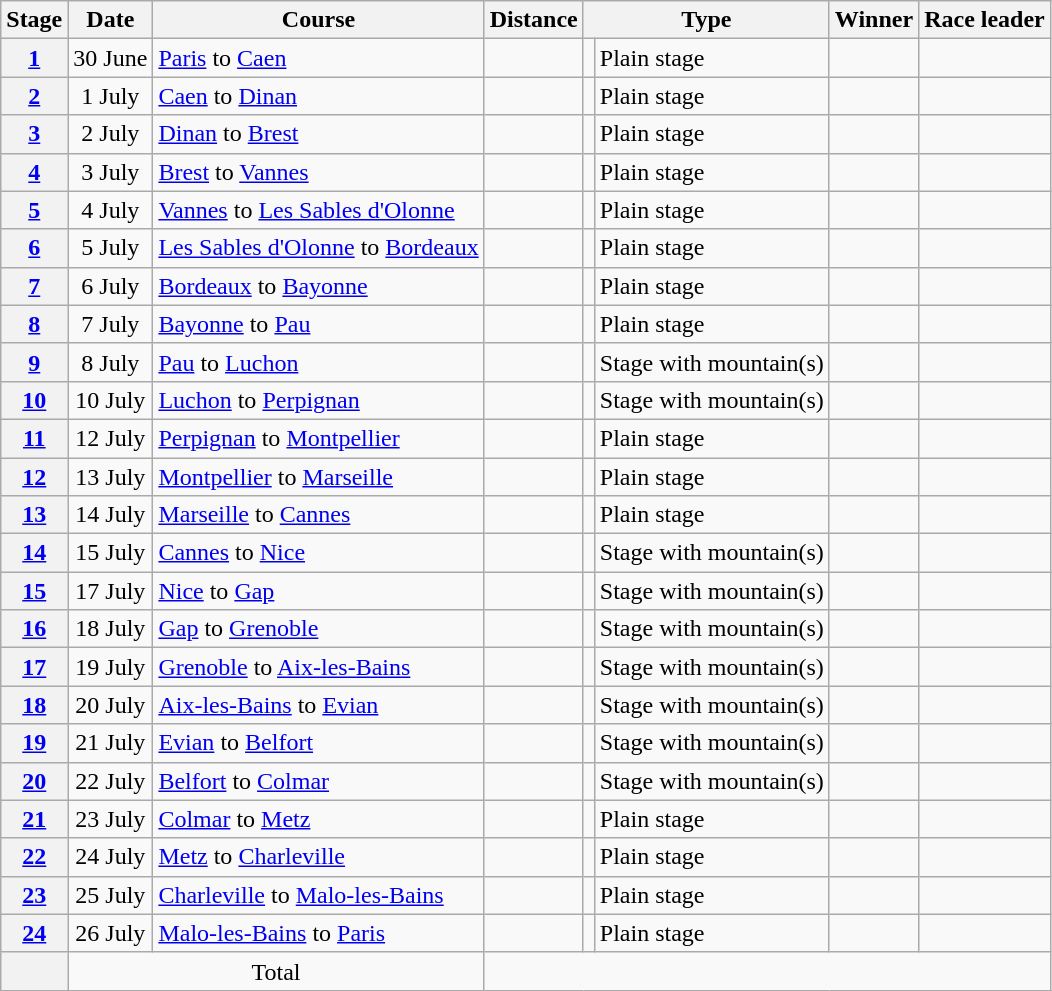<table class="wikitable">
<tr>
<th scope="col">Stage</th>
<th scope="col">Date</th>
<th scope="col">Course</th>
<th scope="col">Distance</th>
<th scope="col" colspan="2">Type</th>
<th scope="col">Winner</th>
<th scope="col">Race leader</th>
</tr>
<tr>
<th scope="row"><a href='#'>1</a></th>
<td style="text-align:center;">30 June</td>
<td><a href='#'>Paris</a> to <a href='#'>Caen</a></td>
<td></td>
<td></td>
<td>Plain stage</td>
<td></td>
<td></td>
</tr>
<tr>
<th scope="row"><a href='#'>2</a></th>
<td style="text-align:center;">1 July</td>
<td><a href='#'>Caen</a> to <a href='#'>Dinan</a></td>
<td></td>
<td></td>
<td>Plain stage</td>
<td></td>
<td></td>
</tr>
<tr>
<th scope="row"><a href='#'>3</a></th>
<td style="text-align:center;">2 July</td>
<td><a href='#'>Dinan</a> to <a href='#'>Brest</a></td>
<td></td>
<td></td>
<td>Plain stage</td>
<td></td>
<td></td>
</tr>
<tr>
<th scope="row"><a href='#'>4</a></th>
<td style="text-align:center;">3 July</td>
<td><a href='#'>Brest</a> to <a href='#'>Vannes</a></td>
<td></td>
<td></td>
<td>Plain stage</td>
<td></td>
<td></td>
</tr>
<tr>
<th scope="row"><a href='#'>5</a></th>
<td style="text-align:center;">4 July</td>
<td><a href='#'>Vannes</a> to <a href='#'>Les Sables d'Olonne</a></td>
<td></td>
<td></td>
<td>Plain stage</td>
<td></td>
<td><br></td>
</tr>
<tr>
<th scope="row"><a href='#'>6</a></th>
<td style="text-align:center;">5 July</td>
<td><a href='#'>Les Sables d'Olonne</a> to <a href='#'>Bordeaux</a></td>
<td></td>
<td></td>
<td>Plain stage</td>
<td></td>
<td></td>
</tr>
<tr>
<th scope="row"><a href='#'>7</a></th>
<td style="text-align:center;">6 July</td>
<td><a href='#'>Bordeaux</a> to <a href='#'>Bayonne</a></td>
<td></td>
<td></td>
<td>Plain stage</td>
<td></td>
<td></td>
</tr>
<tr>
<th scope="row"><a href='#'>8</a></th>
<td style="text-align:center;">7 July</td>
<td><a href='#'>Bayonne</a> to <a href='#'>Pau</a></td>
<td></td>
<td></td>
<td>Plain stage</td>
<td></td>
<td></td>
</tr>
<tr>
<th scope="row"><a href='#'>9</a></th>
<td style="text-align:center;">8 July</td>
<td><a href='#'>Pau</a> to <a href='#'>Luchon</a></td>
<td style="text-align:center;"></td>
<td></td>
<td>Stage with mountain(s)</td>
<td></td>
<td></td>
</tr>
<tr>
<th scope="row"><a href='#'>10</a></th>
<td style="text-align:center;">10 July</td>
<td><a href='#'>Luchon</a> to <a href='#'>Perpignan</a></td>
<td style="text-align:center;"></td>
<td></td>
<td>Stage with mountain(s)</td>
<td></td>
<td></td>
</tr>
<tr>
<th scope="row"><a href='#'>11</a></th>
<td style="text-align:center;">12 July</td>
<td><a href='#'>Perpignan</a> to <a href='#'>Montpellier</a></td>
<td></td>
<td></td>
<td>Plain stage</td>
<td></td>
<td></td>
</tr>
<tr>
<th scope="row"><a href='#'>12</a></th>
<td style="text-align:center;">13 July</td>
<td><a href='#'>Montpellier</a> to <a href='#'>Marseille</a></td>
<td></td>
<td></td>
<td>Plain stage</td>
<td></td>
<td></td>
</tr>
<tr>
<th scope="row"><a href='#'>13</a></th>
<td style="text-align:center;">14 July</td>
<td><a href='#'>Marseille</a> to <a href='#'>Cannes</a></td>
<td></td>
<td></td>
<td>Plain stage</td>
<td></td>
<td></td>
</tr>
<tr>
<th scope="row"><a href='#'>14</a></th>
<td style="text-align:center;">15 July</td>
<td><a href='#'>Cannes</a> to <a href='#'>Nice</a></td>
<td style="text-align:center;"></td>
<td></td>
<td>Stage with mountain(s)</td>
<td></td>
<td></td>
</tr>
<tr>
<th scope="row"><a href='#'>15</a></th>
<td style="text-align:center;">17 July</td>
<td><a href='#'>Nice</a> to <a href='#'>Gap</a></td>
<td style="text-align:center;"></td>
<td></td>
<td>Stage with mountain(s)</td>
<td></td>
<td></td>
</tr>
<tr>
<th scope="row"><a href='#'>16</a></th>
<td style="text-align:center;">18 July</td>
<td><a href='#'>Gap</a> to <a href='#'>Grenoble</a></td>
<td style="text-align:center;"></td>
<td></td>
<td>Stage with mountain(s)</td>
<td></td>
<td></td>
</tr>
<tr>
<th scope="row"><a href='#'>17</a></th>
<td style="text-align:center;">19 July</td>
<td><a href='#'>Grenoble</a> to <a href='#'>Aix-les-Bains</a></td>
<td style="text-align:center;"></td>
<td></td>
<td>Stage with mountain(s)</td>
<td></td>
<td></td>
</tr>
<tr>
<th scope="row"><a href='#'>18</a></th>
<td style="text-align:center;">20 July</td>
<td><a href='#'>Aix-les-Bains</a> to <a href='#'>Evian</a></td>
<td style="text-align:center;"></td>
<td></td>
<td>Stage with mountain(s)</td>
<td></td>
<td></td>
</tr>
<tr>
<th scope="row"><a href='#'>19</a></th>
<td style="text-align:center;">21 July</td>
<td><a href='#'>Evian</a> to <a href='#'>Belfort</a></td>
<td style="text-align:center;"></td>
<td></td>
<td>Stage with mountain(s)</td>
<td></td>
<td></td>
</tr>
<tr>
<th scope="row"><a href='#'>20</a></th>
<td style="text-align:center;">22 July</td>
<td><a href='#'>Belfort</a> to <a href='#'>Colmar</a></td>
<td style="text-align:center;"></td>
<td></td>
<td>Stage with mountain(s)</td>
<td></td>
<td></td>
</tr>
<tr>
<th scope="row"><a href='#'>21</a></th>
<td style="text-align:center;">23 July</td>
<td><a href='#'>Colmar</a> to <a href='#'>Metz</a></td>
<td></td>
<td></td>
<td>Plain stage</td>
<td></td>
<td></td>
</tr>
<tr>
<th scope="row"><a href='#'>22</a></th>
<td style="text-align:center;">24 July</td>
<td><a href='#'>Metz</a> to <a href='#'>Charleville</a></td>
<td></td>
<td></td>
<td>Plain stage</td>
<td></td>
<td></td>
</tr>
<tr>
<th scope="row"><a href='#'>23</a></th>
<td style="text-align:center;">25 July</td>
<td><a href='#'>Charleville</a> to <a href='#'>Malo-les-Bains</a></td>
<td></td>
<td></td>
<td>Plain stage</td>
<td></td>
<td></td>
</tr>
<tr>
<th scope="row"><a href='#'>24</a></th>
<td style="text-align:center;">26 July</td>
<td><a href='#'>Malo-les-Bains</a> to <a href='#'>Paris</a></td>
<td></td>
<td></td>
<td>Plain stage</td>
<td></td>
<td></td>
</tr>
<tr>
<th scope="row"></th>
<td colspan="2" style="text-align:center">Total</td>
<td colspan="5" style="text-align:center"></td>
</tr>
</table>
